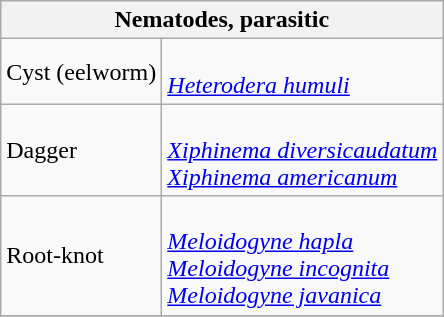<table class="wikitable" style="clear">
<tr>
<th colspan=2><strong>Nematodes, parasitic</strong><br></th>
</tr>
<tr>
<td>Cyst (eelworm)</td>
<td><br><em><a href='#'>Heterodera humuli</a></em></td>
</tr>
<tr>
<td>Dagger</td>
<td><br><em><a href='#'>Xiphinema diversicaudatum</a></em><br>
<em><a href='#'>Xiphinema americanum</a></em></td>
</tr>
<tr>
<td>Root-knot</td>
<td><br><em><a href='#'>Meloidogyne hapla</a></em><br>
<em><a href='#'>Meloidogyne incognita</a></em><br>
<em><a href='#'>Meloidogyne javanica</a></em></td>
</tr>
<tr>
</tr>
</table>
